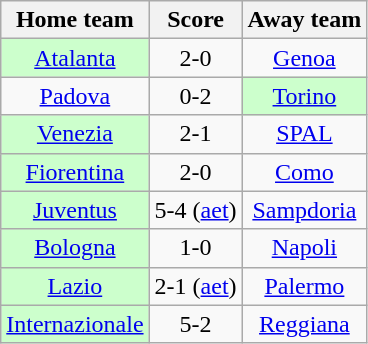<table class="wikitable" style="text-align: center">
<tr>
<th>Home team</th>
<th>Score</th>
<th>Away team</th>
</tr>
<tr>
<td bgcolor="ccffcc"><a href='#'>Atalanta</a></td>
<td>2-0</td>
<td><a href='#'>Genoa</a></td>
</tr>
<tr>
<td><a href='#'>Padova</a></td>
<td>0-2</td>
<td bgcolor="ccffcc"><a href='#'>Torino</a></td>
</tr>
<tr>
<td bgcolor="ccffcc"><a href='#'>Venezia</a></td>
<td>2-1</td>
<td><a href='#'>SPAL</a></td>
</tr>
<tr>
<td bgcolor="ccffcc"><a href='#'>Fiorentina</a></td>
<td>2-0</td>
<td><a href='#'>Como</a></td>
</tr>
<tr>
<td bgcolor="ccffcc"><a href='#'>Juventus</a></td>
<td>5-4 (<a href='#'>aet</a>)</td>
<td><a href='#'>Sampdoria</a></td>
</tr>
<tr>
<td bgcolor="ccffcc"><a href='#'>Bologna</a></td>
<td>1-0</td>
<td><a href='#'>Napoli</a></td>
</tr>
<tr>
<td bgcolor="ccffcc"><a href='#'>Lazio</a></td>
<td>2-1 (<a href='#'>aet</a>)</td>
<td><a href='#'>Palermo</a></td>
</tr>
<tr>
<td bgcolor="ccffcc"><a href='#'>Internazionale</a></td>
<td>5-2</td>
<td><a href='#'>Reggiana</a></td>
</tr>
</table>
